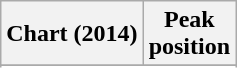<table class="wikitable sortable">
<tr>
<th>Chart (2014)</th>
<th>Peak<br>position</th>
</tr>
<tr>
</tr>
<tr>
</tr>
<tr>
</tr>
</table>
